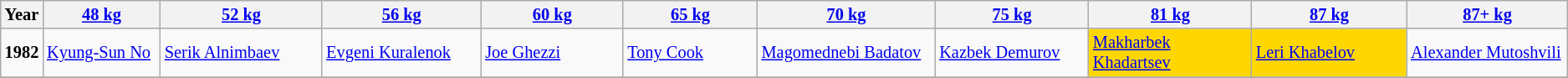<table class="wikitable sortable"  style="font-size: 85%">
<tr>
<th>Year</th>
<th width=200><a href='#'>48 kg</a></th>
<th width=275><a href='#'>52 kg</a></th>
<th width=275><a href='#'>56 kg</a></th>
<th width=275><a href='#'>60 kg</a></th>
<th width=275><a href='#'>65 kg</a></th>
<th width=275><a href='#'>70 kg</a></th>
<th width=275><a href='#'>75 kg</a></th>
<th width=275><a href='#'>81 kg</a></th>
<th width=275><a href='#'>87 kg</a></th>
<th width=275><a href='#'>87+ kg</a></th>
</tr>
<tr>
<td><strong>1982</strong></td>
<td> <a href='#'>Kyung-Sun No</a></td>
<td> <a href='#'>Serik Alnimbaev</a></td>
<td> <a href='#'>Evgeni Kuralenok</a></td>
<td> <a href='#'>Joe Ghezzi</a></td>
<td> <a href='#'>Tony Cook</a></td>
<td> <a href='#'>Magomednebi Badatov</a></td>
<td> <a href='#'>Kazbek Demurov</a></td>
<td bgcolor="gold"> <a href='#'>Makharbek Khadartsev</a></td>
<td bgcolor="gold"> <a href='#'>Leri Khabelov</a></td>
<td> <a href='#'>Alexander Mutoshvili</a></td>
</tr>
<tr>
</tr>
</table>
